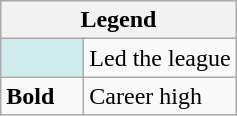<table class="wikitable mw-collapsible mw-collapsed">
<tr>
<th colspan="2">Legend</th>
</tr>
<tr>
<td style="background:#cfecec; width:3em;"></td>
<td>Led the league</td>
</tr>
<tr>
<td><strong>Bold</strong></td>
<td>Career high</td>
</tr>
</table>
